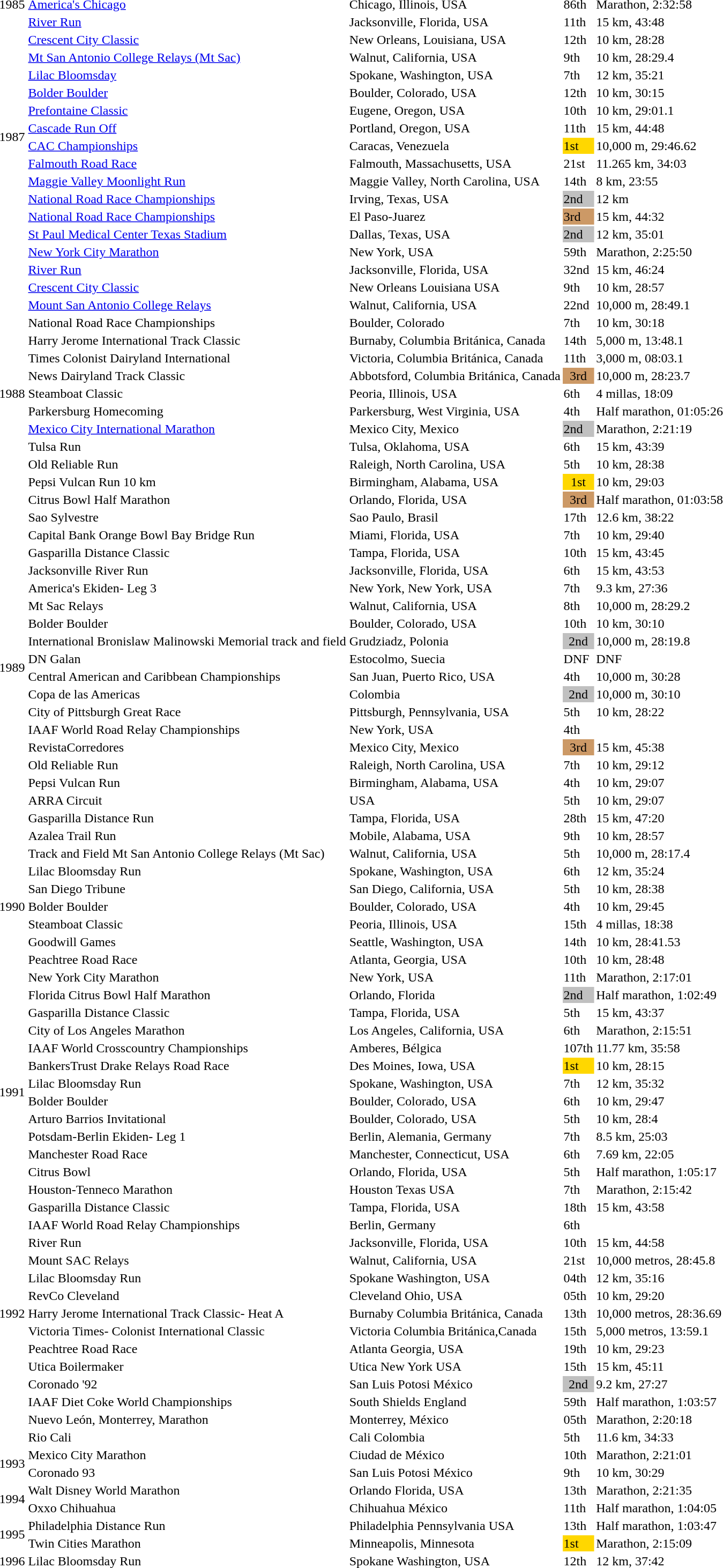<table>
<tr>
<td rowspan=1>1985</td>
<td><a href='#'>America's Chicago</a></td>
<td>Chicago, Illinois, USA</td>
<td>86th</td>
<td>Marathon, 2:32:58</td>
</tr>
<tr>
<td rowspan=14>1987</td>
<td><a href='#'>River Run</a></td>
<td>Jacksonville, Florida, USA</td>
<td>11th</td>
<td>15 km, 43:48</td>
</tr>
<tr>
<td><a href='#'>Crescent City Classic</a></td>
<td>New Orleans, Louisiana, USA</td>
<td>12th</td>
<td>10 km, 28:28</td>
</tr>
<tr>
<td><a href='#'>Mt San Antonio College Relays (Mt Sac)</a></td>
<td>Walnut, California, USA</td>
<td>9th</td>
<td>10 km, 28:29.4</td>
</tr>
<tr>
<td><a href='#'>Lilac Bloomsday</a></td>
<td>Spokane, Washington, USA</td>
<td>7th</td>
<td>12 km, 35:21</td>
</tr>
<tr>
<td><a href='#'>Bolder Boulder</a></td>
<td>Boulder, Colorado, USA</td>
<td>12th</td>
<td>10 km, 30:15</td>
</tr>
<tr>
<td><a href='#'>Prefontaine Classic</a></td>
<td>Eugene, Oregon, USA</td>
<td>10th</td>
<td>10 km, 29:01.1</td>
</tr>
<tr>
<td><a href='#'>Cascade Run Off</a></td>
<td>Portland, Oregon, USA</td>
<td>11th</td>
<td>15 km, 44:48</td>
</tr>
<tr>
<td><a href='#'>CAC Championships</a></td>
<td>Caracas, Venezuela</td>
<td bgcolor=gold>1st</td>
<td>10,000 m, 29:46.62</td>
</tr>
<tr>
<td><a href='#'>Falmouth Road Race</a></td>
<td>Falmouth, Massachusetts, USA</td>
<td>21st</td>
<td>11.265 km, 34:03</td>
</tr>
<tr>
<td><a href='#'>Maggie Valley Moonlight Run</a></td>
<td>Maggie Valley, North Carolina, USA</td>
<td>14th</td>
<td>8 km, 23:55</td>
</tr>
<tr>
<td><a href='#'>National Road Race Championships</a></td>
<td>Irving, Texas, USA</td>
<td bgcolor=silver>2nd</td>
<td>12 km</td>
</tr>
<tr>
<td><a href='#'>National Road Race Championships</a></td>
<td>El Paso-Juarez</td>
<td bgcolor=cc9966>3rd</td>
<td>15 km, 44:32</td>
</tr>
<tr>
<td><a href='#'>St Paul Medical Center Texas Stadium</a></td>
<td>Dallas, Texas, USA</td>
<td bgcolor=silver>2nd</td>
<td>12 km, 35:01</td>
</tr>
<tr>
<td><a href='#'>New York City Marathon</a></td>
<td>New York, USA</td>
<td>59th</td>
<td>Marathon, 2:25:50</td>
</tr>
<tr>
<td rowspan=15>1988</td>
<td><a href='#'>River Run</a></td>
<td>Jacksonville, Florida, USA</td>
<td>32nd</td>
<td>15 km, 46:24</td>
</tr>
<tr>
<td><a href='#'>Crescent City Classic</a></td>
<td>New Orleans Louisiana USA</td>
<td>9th</td>
<td>10 km, 28:57</td>
</tr>
<tr>
<td><a href='#'>Mount San Antonio College Relays</a></td>
<td>Walnut, California, USA</td>
<td>22nd</td>
<td>10,000 m, 28:49.1</td>
</tr>
<tr>
<td>National Road Race Championships</td>
<td>Boulder, Colorado</td>
<td>7th</td>
<td>10 km, 30:18</td>
</tr>
<tr>
<td>Harry Jerome International Track Classic</td>
<td>Burnaby, Columbia Británica, Canada</td>
<td>14th</td>
<td>5,000 m, 13:48.1</td>
</tr>
<tr>
<td>Times Colonist Dairyland International</td>
<td>Victoria, Columbia Británica, Canada</td>
<td>11th</td>
<td>3,000 m, 08:03.1</td>
</tr>
<tr>
<td>News Dairyland Track Classic</td>
<td>Abbotsford, Columbia Británica, Canada</td>
<td bgcolor="cc9966" align="center">3rd</td>
<td>10,000 m, 28:23.7</td>
</tr>
<tr>
<td>Steamboat Classic</td>
<td>Peoria, Illinois, USA</td>
<td>6th</td>
<td>4 millas, 18:09</td>
</tr>
<tr>
<td>Parkersburg Homecoming</td>
<td>Parkersburg, West Virginia, USA</td>
<td>4th</td>
<td>Half marathon, 01:05:26</td>
</tr>
<tr>
<td><a href='#'>Mexico City International Marathon</a></td>
<td>Mexico City, Mexico</td>
<td bgcolor=silver>2nd</td>
<td>Marathon, 2:21:19</td>
</tr>
<tr>
<td>Tulsa Run</td>
<td>Tulsa, Oklahoma, USA</td>
<td>6th</td>
<td>15 km, 43:39</td>
</tr>
<tr>
<td>Old Reliable Run</td>
<td>Raleigh, North Carolina, USA</td>
<td>5th</td>
<td>10 km, 28:38</td>
</tr>
<tr>
<td>Pepsi Vulcan Run 10 km</td>
<td>Birmingham, Alabama, USA</td>
<td bgcolor="gold" align="center">1st</td>
<td>10 km, 29:03</td>
</tr>
<tr>
<td>Citrus Bowl Half Marathon</td>
<td>Orlando, Florida, USA</td>
<td bgcolor="cc9966" align="center">3rd</td>
<td>Half marathon, 01:03:58</td>
</tr>
<tr>
<td>Sao Sylvestre</td>
<td>Sao Paulo, Brasil</td>
<td>17th</td>
<td>12.6 km, 38:22</td>
</tr>
<tr>
<td rowspan=16>1989</td>
<td>Capital Bank Orange Bowl Bay Bridge Run</td>
<td>Miami, Florida, USA</td>
<td>7th</td>
<td>10 km, 29:40</td>
</tr>
<tr>
<td>Gasparilla Distance Classic</td>
<td>Tampa, Florida, USA</td>
<td>10th</td>
<td>15 km, 43:45</td>
</tr>
<tr>
<td>Jacksonville River Run</td>
<td>Jacksonville, Florida, USA</td>
<td>6th</td>
<td>15 km, 43:53</td>
</tr>
<tr>
<td>America's Ekiden- Leg 3</td>
<td>New York, New York, USA</td>
<td>7th</td>
<td>9.3 km, 27:36</td>
</tr>
<tr>
<td>Mt Sac Relays</td>
<td>Walnut, California, USA</td>
<td>8th</td>
<td>10,000 m, 28:29.2</td>
</tr>
<tr>
<td>Bolder Boulder</td>
<td>Boulder, Colorado, USA</td>
<td>10th</td>
<td>10 km, 30:10</td>
</tr>
<tr>
<td>International Bronislaw Malinowski Memorial track and field</td>
<td>Grudziadz, Polonia</td>
<td bgcolor="silver" align="center">2nd</td>
<td>10,000 m, 28:19.8</td>
</tr>
<tr>
<td>DN Galan</td>
<td>Estocolmo, Suecia</td>
<td>DNF</td>
<td>DNF</td>
</tr>
<tr>
<td>Central American and Caribbean Championships</td>
<td>San Juan, Puerto Rico, USA</td>
<td>4th</td>
<td>10,000 m, 30:28</td>
</tr>
<tr>
<td>Copa de las Americas</td>
<td>Colombia</td>
<td bgcolor="silver" align="center">2nd</td>
<td>10,000 m, 30:10</td>
</tr>
<tr>
<td>City of Pittsburgh Great Race</td>
<td>Pittsburgh, Pennsylvania, USA</td>
<td>5th</td>
<td>10 km, 28:22</td>
</tr>
<tr>
<td>IAAF World Road Relay Championships</td>
<td>New York, USA</td>
<td>4th</td>
<td></td>
</tr>
<tr>
<td>RevistaCorredores</td>
<td>Mexico City, Mexico</td>
<td bgcolor="cc9966" align="center">3rd</td>
<td>15 km, 45:38</td>
</tr>
<tr>
<td>Old Reliable Run</td>
<td>Raleigh, North Carolina, USA</td>
<td>7th</td>
<td>10 km, 29:12</td>
</tr>
<tr>
<td>Pepsi Vulcan Run</td>
<td>Birmingham, Alabama, USA</td>
<td>4th</td>
<td>10 km, 29:07</td>
</tr>
<tr>
<td>ARRA Circuit</td>
<td>USA</td>
<td>5th</td>
<td>10 km, 29:07</td>
</tr>
<tr>
<td rowspan=11>1990</td>
<td>Gasparilla Distance Run</td>
<td>Tampa, Florida, USA</td>
<td>28th</td>
<td>15 km, 47:20</td>
</tr>
<tr>
<td>Azalea Trail Run</td>
<td>Mobile, Alabama, USA</td>
<td>9th</td>
<td>10 km, 28:57</td>
</tr>
<tr>
<td>Track and Field Mt San Antonio College Relays (Mt Sac)</td>
<td>Walnut, California, USA</td>
<td>5th</td>
<td>10,000 m, 28:17.4</td>
</tr>
<tr>
<td>Lilac Bloomsday Run</td>
<td>Spokane, Washington, USA</td>
<td>6th</td>
<td>12 km, 35:24</td>
</tr>
<tr>
<td>San Diego Tribune</td>
<td>San Diego, California, USA</td>
<td>5th</td>
<td>10 km, 28:38</td>
</tr>
<tr>
<td>Bolder Boulder</td>
<td>Boulder, Colorado, USA</td>
<td>4th</td>
<td>10 km, 29:45</td>
</tr>
<tr>
<td>Steamboat Classic</td>
<td>Peoria, Illinois, USA</td>
<td>15th</td>
<td>4 millas, 18:38</td>
</tr>
<tr>
<td>Goodwill Games</td>
<td>Seattle, Washington, USA</td>
<td>14th</td>
<td>10 km, 28:41.53</td>
</tr>
<tr>
<td>Peachtree Road Race</td>
<td>Atlanta, Georgia, USA</td>
<td>10th</td>
<td>10 km, 28:48</td>
</tr>
<tr>
<td>New York City Marathon</td>
<td>New York, USA</td>
<td>11th</td>
<td>Marathon, 2:17:01</td>
</tr>
<tr>
<td>Florida Citrus Bowl Half Marathon</td>
<td>Orlando, Florida</td>
<td bgcolor=silver>2nd</td>
<td>Half marathon, 1:02:49</td>
</tr>
<tr>
<td rowspan=10>1991</td>
<td>Gasparilla Distance Classic</td>
<td>Tampa, Florida, USA</td>
<td>5th</td>
<td>15 km, 43:37</td>
</tr>
<tr>
<td>City of Los Angeles Marathon</td>
<td>Los Angeles, California, USA</td>
<td>6th</td>
<td>Marathon, 2:15:51</td>
</tr>
<tr>
<td>IAAF World Crosscountry Championships</td>
<td>Amberes, Bélgica</td>
<td>107th</td>
<td>11.77 km, 35:58</td>
</tr>
<tr>
<td>BankersTrust Drake Relays Road Race</td>
<td>Des Moines, Iowa, USA</td>
<td bgcolor=gold>1st</td>
<td>10 km, 28:15</td>
</tr>
<tr>
<td>Lilac Bloomsday Run</td>
<td>Spokane, Washington, USA</td>
<td>7th</td>
<td>12 km, 35:32</td>
</tr>
<tr>
<td>Bolder Boulder</td>
<td>Boulder, Colorado, USA</td>
<td>6th</td>
<td>10 km, 29:47</td>
</tr>
<tr>
<td>Arturo Barrios Invitational</td>
<td>Boulder, Colorado, USA</td>
<td>5th</td>
<td>10 km, 28:4</td>
</tr>
<tr>
<td>Potsdam-Berlin Ekiden- Leg 1</td>
<td>Berlin, Alemania, Germany</td>
<td>7th</td>
<td>8.5 km, 25:03</td>
</tr>
<tr>
<td>Manchester Road Race</td>
<td>Manchester, Connecticut, USA</td>
<td>6th</td>
<td>7.69 km, 22:05</td>
</tr>
<tr>
<td>Citrus Bowl</td>
<td>Orlando, Florida, USA</td>
<td>5th</td>
<td>Half marathon, 1:05:17</td>
</tr>
<tr>
<td rowspan=15>1992</td>
<td>Houston-Tenneco Marathon</td>
<td>Houston Texas USA</td>
<td>7th</td>
<td>Marathon, 2:15:42</td>
</tr>
<tr>
<td>Gasparilla Distance Classic</td>
<td>Tampa, Florida, USA</td>
<td>18th</td>
<td>15 km, 43:58</td>
</tr>
<tr>
<td>IAAF World Road Relay Championships</td>
<td>Berlin, Germany</td>
<td>6th</td>
<td></td>
</tr>
<tr>
<td>River Run</td>
<td>Jacksonville, Florida, USA</td>
<td>10th</td>
<td>15 km, 44:58</td>
</tr>
<tr>
<td>Mount SAC Relays</td>
<td>Walnut, California, USA</td>
<td>21st</td>
<td>10,000 metros, 28:45.8</td>
</tr>
<tr>
<td>Lilac Bloomsday Run</td>
<td>Spokane Washington, USA</td>
<td>04th</td>
<td>12 km, 35:16</td>
</tr>
<tr>
<td>RevCo Cleveland</td>
<td>Cleveland Ohio, USA</td>
<td>05th</td>
<td>10 km, 29:20</td>
</tr>
<tr>
<td>Harry Jerome International Track Classic- Heat A</td>
<td>Burnaby Columbia Británica, Canada</td>
<td>13th</td>
<td>10,000 metros, 28:36.69</td>
</tr>
<tr>
<td>Victoria Times- Colonist International Classic</td>
<td>Victoria Columbia Británica,Canada</td>
<td>15th</td>
<td>5,000 metros, 13:59.1</td>
</tr>
<tr>
<td>Peachtree Road Race</td>
<td>Atlanta Georgia, USA</td>
<td>19th</td>
<td>10 km, 29:23</td>
</tr>
<tr>
<td>Utica Boilermaker</td>
<td>Utica New York USA</td>
<td>15th</td>
<td>15 km, 45:11</td>
</tr>
<tr>
<td>Coronado '92</td>
<td>San Luis Potosi México</td>
<td bgcolor="silver" align="center">2nd</td>
<td>9.2 km, 27:27</td>
</tr>
<tr>
<td>IAAF Diet Coke World Championships</td>
<td>South Shields England</td>
<td>59th</td>
<td>Half marathon, 1:03:57</td>
</tr>
<tr>
<td>Nuevo León, Monterrey, Marathon</td>
<td>Monterrey, México</td>
<td>05th</td>
<td>Marathon, 2:20:18</td>
</tr>
<tr>
<td>Rio Cali</td>
<td>Cali Colombia</td>
<td>5th</td>
<td>11.6 km, 34:33</td>
</tr>
<tr>
<td rowspan=2>1993</td>
<td>Mexico City Marathon</td>
<td>Ciudad de México</td>
<td>10th</td>
<td>Marathon, 2:21:01</td>
</tr>
<tr>
<td>Coronado 93</td>
<td>San Luis Potosi México</td>
<td>9th</td>
<td>10 km, 30:29</td>
</tr>
<tr>
<td rowspan=2>1994</td>
<td>Walt Disney World Marathon</td>
<td>Orlando Florida, USA</td>
<td>13th</td>
<td>Marathon, 2:21:35</td>
</tr>
<tr>
<td>Oxxo Chihuahua</td>
<td>Chihuahua México</td>
<td>11th</td>
<td>Half marathon, 1:04:05</td>
</tr>
<tr>
<td rowspan=2>1995</td>
<td>Philadelphia Distance Run</td>
<td>Philadelphia Pennsylvania USA</td>
<td>13th</td>
<td>Half marathon, 1:03:47</td>
</tr>
<tr>
<td>Twin Cities Marathon</td>
<td>Minneapolis, Minnesota</td>
<td bgcolor=gold>1st</td>
<td>Marathon, 2:15:09</td>
</tr>
<tr>
<td rowspan=1>1996</td>
<td>Lilac Bloomsday Run</td>
<td>Spokane Washington, USA</td>
<td>12th</td>
<td>12 km, 37:42</td>
</tr>
</table>
